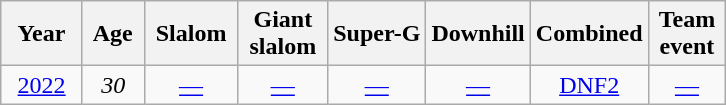<table class=wikitable style="text-align:center">
<tr>
<th>  Year  </th>
<th> Age </th>
<th> Slalom </th>
<th> Giant <br> slalom </th>
<th>Super-G</th>
<th>Downhill</th>
<th>Combined</th>
<th>Team<br> event </th>
</tr>
<tr>
<td><a href='#'>2022</a></td>
<td><em>30</em></td>
<td><a href='#'>—</a></td>
<td><a href='#'>—</a></td>
<td><a href='#'>—</a></td>
<td><a href='#'>—</a></td>
<td><a href='#'>DNF2</a></td>
<td><a href='#'>—</a></td>
</tr>
</table>
